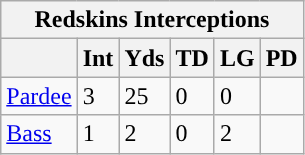<table class="wikitable">
<tr>
<th colspan="6">Redskins Interceptions</th>
</tr>
<tr>
<th></th>
<th>Int</th>
<th>Yds</th>
<th>TD</th>
<th>LG</th>
<th>PD</th>
</tr>
<tr>
<td><a href='#'>Pardee</a></td>
<td>3</td>
<td>25</td>
<td>0</td>
<td>0</td>
<td></td>
</tr>
<tr>
<td><a href='#'>Bass</a></td>
<td>1</td>
<td>2</td>
<td>0</td>
<td>2</td>
<td></td>
</tr>
</table>
